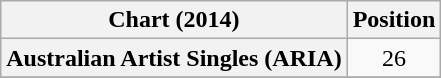<table class="wikitable plainrowheaders" style="text-align:center">
<tr>
<th scope="col">Chart (2014)</th>
<th scope="col">Position</th>
</tr>
<tr>
<th scope="row">Australian Artist Singles (ARIA)</th>
<td>26</td>
</tr>
<tr>
</tr>
</table>
